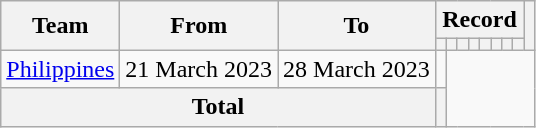<table class="wikitable" style="text-align:center">
<tr>
<th rowspan="2">Team</th>
<th rowspan="2">From</th>
<th rowspan="2">To</th>
<th colspan="8">Record</th>
<th rowspan="2"></th>
</tr>
<tr>
<th></th>
<th></th>
<th></th>
<th></th>
<th></th>
<th></th>
<th></th>
<th></th>
</tr>
<tr>
<td><a href='#'>Philippines</a></td>
<td>21 March 2023</td>
<td>28 March 2023<br></td>
<td></td>
</tr>
<tr>
<th colspan="3">Total<br></th>
<th></th>
</tr>
</table>
